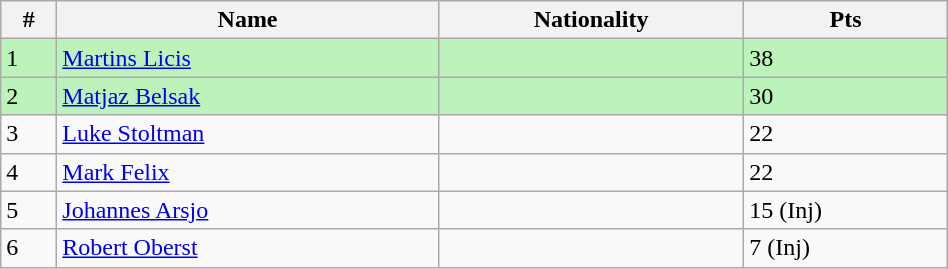<table class="wikitable" style="display: inline-table; width: 50%;">
<tr>
<th>#</th>
<th>Name</th>
<th>Nationality</th>
<th>Pts</th>
</tr>
<tr bgcolor=bbf3bb>
<td>1</td>
<td><a href='#'>Martins Licis</a></td>
<td></td>
<td>38</td>
</tr>
<tr bgcolor=bbf3bb>
<td>2</td>
<td><a href='#'>Matjaz Belsak</a></td>
<td></td>
<td>30</td>
</tr>
<tr>
<td>3</td>
<td><a href='#'>Luke Stoltman</a></td>
<td></td>
<td>22</td>
</tr>
<tr>
<td>4</td>
<td><a href='#'>Mark Felix</a></td>
<td></td>
<td>22</td>
</tr>
<tr>
<td>5</td>
<td><a href='#'>Johannes Arsjo</a></td>
<td></td>
<td>15 (Inj)</td>
</tr>
<tr>
<td>6</td>
<td><a href='#'>Robert Oberst</a></td>
<td></td>
<td>7 (Inj)</td>
</tr>
</table>
